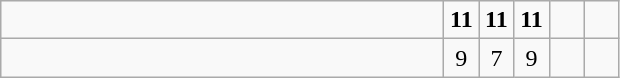<table class="wikitable">
<tr>
<td style="width:18em"><strong></strong></td>
<td align=center style="width:1em"><strong>11</strong></td>
<td align=center style="width:1em"><strong>11</strong></td>
<td align=center style="width:1em"><strong>11</strong></td>
<td align=center style="width:1em"></td>
<td align=center style="width:1em"></td>
</tr>
<tr>
<td style="width:18em"></td>
<td align=center style="width:1em">9</td>
<td align=center style="width:1em">7</td>
<td align=center style="width:1em">9</td>
<td align=center style="width:1em"></td>
<td align=center style="width:1em"></td>
</tr>
</table>
